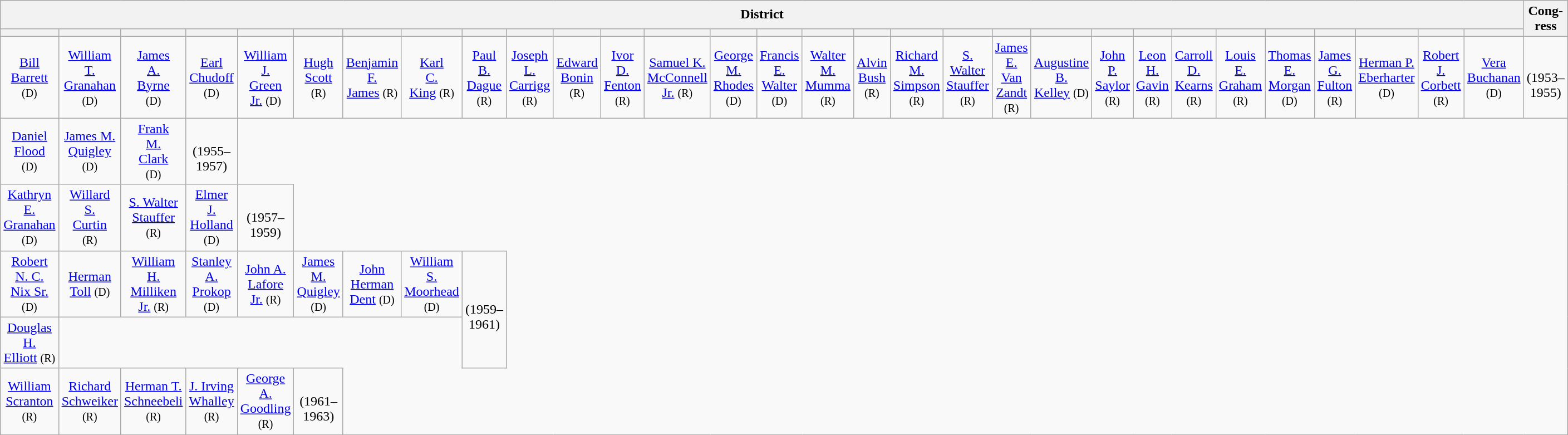<table class=wikitable style="text-align:center">
<tr>
<th colspan=30>District</th>
<th rowspan=2>Cong­ress</th>
</tr>
<tr>
<th></th>
<th></th>
<th></th>
<th></th>
<th></th>
<th></th>
<th></th>
<th></th>
<th></th>
<th></th>
<th></th>
<th></th>
<th></th>
<th></th>
<th></th>
<th></th>
<th></th>
<th></th>
<th></th>
<th></th>
<th></th>
<th></th>
<th></th>
<th></th>
<th></th>
<th></th>
<th></th>
<th></th>
<th></th>
<th></th>
</tr>
<tr style="height:2em">
<td><a href='#'>Bill<br>Barrett</a><br><small>(D)</small></td>
<td><a href='#'>William T.<br>Granahan</a><br><small>(D)</small></td>
<td><a href='#'>James<br>A.<br>Byrne</a><br><small>(D)</small></td>
<td><a href='#'>Earl<br>Chudoff</a><br><small>(D)</small></td>
<td><a href='#'>William<br>J.<br>Green<br>Jr.</a> <small>(D)</small></td>
<td><a href='#'>Hugh<br>Scott</a><br><small>(R)</small></td>
<td><a href='#'>Benjamin<br>F.<br>James</a> <small>(R)</small></td>
<td><a href='#'>Karl<br>C.<br>King</a> <small>(R)</small></td>
<td><a href='#'>Paul<br>B.<br>Dague</a><br><small>(R)</small></td>
<td><a href='#'>Joseph<br>L.<br>Carrigg</a> <small>(R)</small></td>
<td><a href='#'>Edward<br>Bonin</a> <small>(R)</small></td>
<td><a href='#'>Ivor<br>D.<br>Fenton</a><br><small>(R)</small></td>
<td><a href='#'>Samuel K.<br>McConnell<br>Jr.</a> <small>(R)</small></td>
<td><a href='#'>George<br>M.<br>Rhodes</a><br><small>(D)</small></td>
<td><a href='#'>Francis<br>E.<br>Walter</a><br><small>(D)</small></td>
<td><a href='#'>Walter<br>M.<br>Mumma</a><br><small>(R)</small></td>
<td><a href='#'>Alvin<br>Bush</a><br><small>(R)</small></td>
<td><a href='#'>Richard<br>M.<br>Simpson</a><br><small>(R)</small></td>
<td><a href='#'>S. Walter<br>Stauffer</a> <small>(R)</small></td>
<td><a href='#'>James<br>E.<br>Van<br>Zandt</a><br><small>(R)</small></td>
<td><a href='#'>Augustine<br>B.<br>Kelley</a> <small>(D)</small></td>
<td><a href='#'>John<br>P.<br>Saylor</a><br><small>(R)</small></td>
<td><a href='#'>Leon<br>H.<br>Gavin</a><br><small>(R)</small></td>
<td><a href='#'>Carroll<br>D.<br>Kearns</a><br><small>(R)</small></td>
<td><a href='#'>Louis E.<br>Graham</a> <small>(R)</small></td>
<td><a href='#'>Thomas<br>E.<br>Morgan</a><br><small>(D)</small></td>
<td><a href='#'>James<br>G.<br>Fulton</a><br><small>(R)</small></td>
<td><a href='#'>Herman P.<br>Eberharter</a><br><small>(D)</small></td>
<td><a href='#'>Robert<br>J.<br>Corbett</a><br><small>(R)</small></td>
<td><a href='#'>Vera<br>Buchanan</a><br><small>(D)</small></td>
<td><strong></strong><br>(1953–1955)</td>
</tr>
<tr style="height:2em">
<td><a href='#'>Daniel<br>Flood</a><br><small>(D)</small></td>
<td><a href='#'>James M.<br>Quigley</a> <small>(D)</small></td>
<td><a href='#'>Frank<br>M.<br>Clark</a><br><small>(D)</small></td>
<td><strong></strong><br>(1955–1957)</td>
</tr>
<tr style="height:2em">
<td><a href='#'>Kathryn<br>E.<br>Granahan</a><br><small>(D)</small></td>
<td><a href='#'>Willard<br>S.<br>Curtin</a><br><small>(R)</small></td>
<td><a href='#'>S. Walter<br>Stauffer</a> <small>(R)</small></td>
<td><a href='#'>Elmer<br>J.<br>Holland</a><br><small>(D)</small></td>
<td><strong></strong><br>(1957–1959)</td>
</tr>
<tr style="height:2em">
<td><a href='#'>Robert<br>N. C.<br>Nix Sr.</a><br><small>(D)</small></td>
<td><a href='#'>Herman<br>Toll</a> <small>(D)</small></td>
<td><a href='#'>William<br>H.<br>Milliken<br>Jr.</a> <small>(R)</small></td>
<td><a href='#'>Stanley A.<br>Prokop</a> <small>(D)</small></td>
<td><a href='#'>John A.<br>Lafore<br>Jr.</a> <small>(R)</small></td>
<td><a href='#'>James M.<br>Quigley</a> <small>(D)</small></td>
<td><a href='#'>John<br>Herman<br>Dent</a> <small>(D)</small></td>
<td><a href='#'>William<br>S.<br>Moorhead</a><br><small>(D)</small></td>
<td rowspan=2><strong></strong><br>(1959–1961)</td>
</tr>
<tr style="height:2em">
<td><a href='#'>Douglas H.<br>Elliott</a> <small>(R)</small></td>
</tr>
<tr style="height:2em">
<td><a href='#'>William<br>Scranton</a><br><small>(R)</small></td>
<td><a href='#'>Richard<br>Schweiker</a><br><small>(R)</small></td>
<td><a href='#'>Herman T.<br>Schneebeli</a><br><small>(R)</small></td>
<td><a href='#'>J. Irving<br>Whalley</a><br><small>(R)</small></td>
<td><a href='#'>George A.<br>Goodling</a><br><small>(R)</small></td>
<td><strong></strong><br>(1961–1963)</td>
</tr>
</table>
